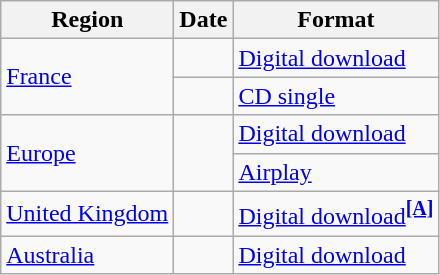<table class="wikitable">
<tr>
<th>Region</th>
<th>Date</th>
<th>Format</th>
</tr>
<tr>
<td rowspan="2"><a href='#'>France</a></td>
<td></td>
<td><a href='#'>Digital download</a></td>
</tr>
<tr>
<td></td>
<td><a href='#'>CD single</a></td>
</tr>
<tr>
<td rowspan="2"><a href='#'>Europe</a></td>
<td rowspan="2"></td>
<td><a href='#'>Digital download</a></td>
</tr>
<tr>
<td><a href='#'>Airplay</a></td>
</tr>
<tr>
<td><a href='#'>United Kingdom</a></td>
<td></td>
<td><a href='#'>Digital download</a><sup><a href='#'><strong>[A]</strong></a></sup></td>
</tr>
<tr>
<td><a href='#'>Australia</a></td>
<td></td>
<td><a href='#'>Digital download</a></td>
</tr>
</table>
